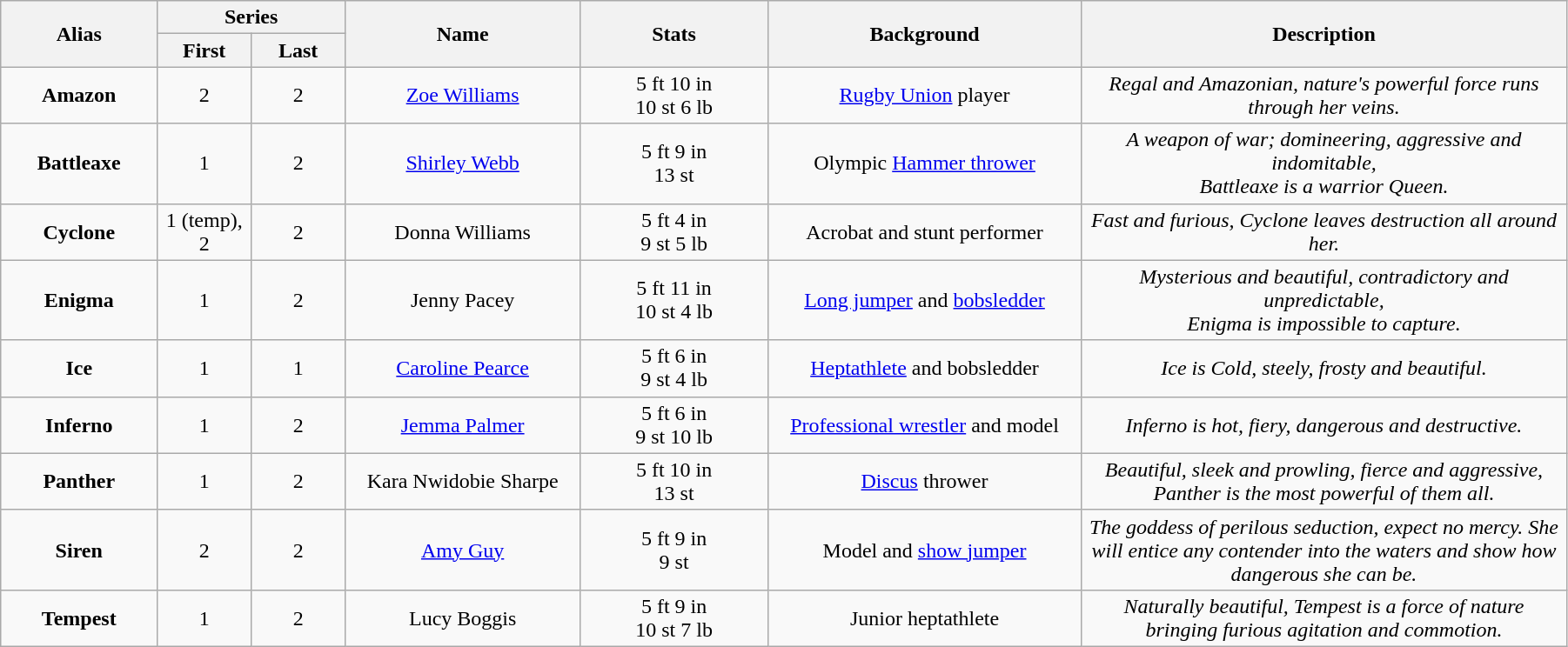<table class="wikitable" style="text-align:center;width:95%;">
<tr>
<th width="10%" rowspan="2">Alias</th>
<th colspan="2">Series</th>
<th width="15%" rowspan="2">Name</th>
<th width="12%" rowspan="2">Stats</th>
<th width="20%" rowspan="2">Background</th>
<th width="35%" rowspan="2">Description</th>
</tr>
<tr>
<th width="6%">First</th>
<th width="6%">Last</th>
</tr>
<tr>
<td><strong>Amazon</strong></td>
<td>2</td>
<td>2</td>
<td><a href='#'>Zoe Williams</a></td>
<td>5 ft 10 in<br>10 st 6 lb</td>
<td><a href='#'>Rugby Union</a> player</td>
<td><em>Regal and Amazonian, nature's powerful force runs through her veins.</em></td>
</tr>
<tr>
<td><strong>Battleaxe</strong></td>
<td>1</td>
<td>2</td>
<td><a href='#'>Shirley Webb</a></td>
<td>5 ft 9 in<br>13 st</td>
<td>Olympic <a href='#'>Hammer thrower</a></td>
<td><em>A weapon of war; domineering, aggressive and indomitable,<br>Battleaxe is a warrior Queen.</em></td>
</tr>
<tr>
<td><strong>Cyclone</strong></td>
<td>1 (temp), 2</td>
<td>2</td>
<td>Donna Williams</td>
<td>5 ft 4 in<br>9 st 5 lb</td>
<td>Acrobat and stunt performer</td>
<td><em>Fast and furious, Cyclone leaves destruction all around her.</em></td>
</tr>
<tr>
<td><strong>Enigma</strong></td>
<td>1</td>
<td>2</td>
<td>Jenny Pacey</td>
<td>5 ft 11 in<br>10 st 4 lb</td>
<td><a href='#'>Long jumper</a> and <a href='#'>bobsledder</a></td>
<td><em>Mysterious and beautiful, contradictory and unpredictable,<br>Enigma is impossible to capture.</em></td>
</tr>
<tr>
<td><strong>Ice</strong></td>
<td>1</td>
<td>1</td>
<td><a href='#'>Caroline Pearce</a></td>
<td>5 ft 6 in<br>9 st 4 lb</td>
<td><a href='#'>Heptathlete</a> and bobsledder</td>
<td><em>Ice is Cold, steely, frosty and beautiful.</em></td>
</tr>
<tr>
<td><strong>Inferno</strong></td>
<td>1</td>
<td>2</td>
<td><a href='#'>Jemma Palmer</a></td>
<td>5 ft 6 in<br>9 st 10 lb</td>
<td><a href='#'>Professional wrestler</a> and model</td>
<td><em>Inferno is hot, fiery, dangerous and destructive.</em></td>
</tr>
<tr>
<td><strong>Panther</strong></td>
<td>1</td>
<td>2</td>
<td>Kara Nwidobie Sharpe</td>
<td>5 ft 10 in<br>13 st</td>
<td><a href='#'>Discus</a> thrower</td>
<td><em>Beautiful, sleek and prowling, fierce and aggressive,<br>Panther is the most powerful of them all.</em></td>
</tr>
<tr>
<td><strong>Siren</strong></td>
<td>2</td>
<td>2</td>
<td><a href='#'>Amy Guy</a></td>
<td>5 ft 9 in<br>9 st</td>
<td>Model and <a href='#'>show jumper</a></td>
<td><em>The goddess of perilous seduction, expect no mercy. She will entice any contender into the waters and show how dangerous she can be.</em></td>
</tr>
<tr>
<td><strong>Tempest</strong></td>
<td>1</td>
<td>2</td>
<td>Lucy Boggis</td>
<td>5 ft 9 in<br>10 st 7 lb</td>
<td>Junior heptathlete</td>
<td><em>Naturally beautiful, Tempest is a force of nature bringing furious agitation and commotion.</em></td>
</tr>
</table>
